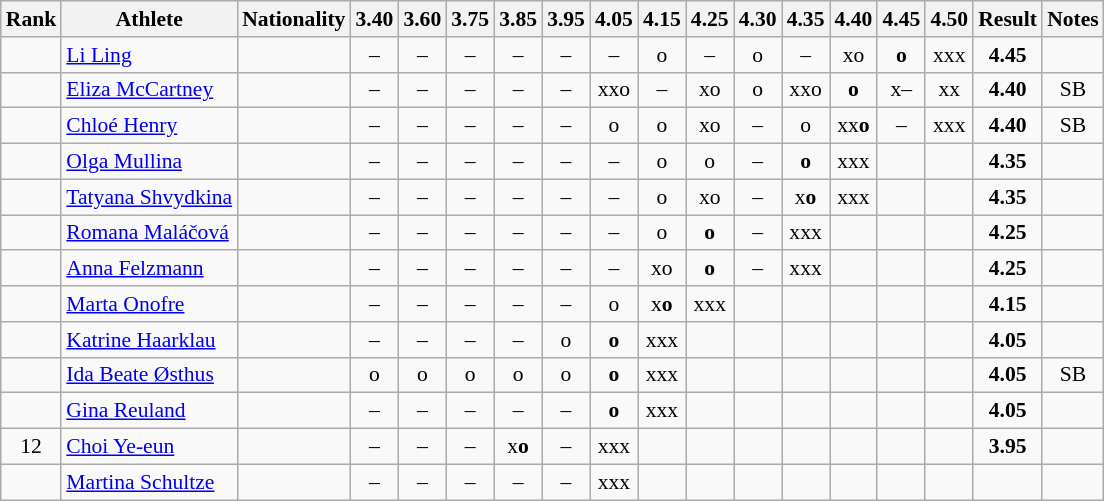<table class="wikitable sortable" style="text-align:center;font-size:90%">
<tr>
<th>Rank</th>
<th>Athlete</th>
<th>Nationality</th>
<th>3.40</th>
<th>3.60</th>
<th>3.75</th>
<th>3.85</th>
<th>3.95</th>
<th>4.05</th>
<th>4.15</th>
<th>4.25</th>
<th>4.30</th>
<th>4.35</th>
<th>4.40</th>
<th>4.45</th>
<th>4.50</th>
<th>Result</th>
<th>Notes</th>
</tr>
<tr>
<td></td>
<td align="left"><a href='#'>Li Ling</a></td>
<td align=left></td>
<td>–</td>
<td>–</td>
<td>–</td>
<td>–</td>
<td>–</td>
<td>–</td>
<td>o</td>
<td>–</td>
<td>o</td>
<td>–</td>
<td>xo</td>
<td><strong>o</strong></td>
<td>xxx</td>
<td><strong>4.45</strong></td>
<td></td>
</tr>
<tr>
<td></td>
<td align="left"><a href='#'>Eliza McCartney</a></td>
<td align=left></td>
<td>–</td>
<td>–</td>
<td>–</td>
<td>–</td>
<td>–</td>
<td>xxo</td>
<td>–</td>
<td>xo</td>
<td>o</td>
<td>xxo</td>
<td><strong>o</strong></td>
<td>x–</td>
<td>xx</td>
<td><strong>4.40</strong></td>
<td>SB</td>
</tr>
<tr>
<td></td>
<td align="left"><a href='#'>Chloé Henry</a></td>
<td align=left></td>
<td>–</td>
<td>–</td>
<td>–</td>
<td>–</td>
<td>–</td>
<td>o</td>
<td>o</td>
<td>xo</td>
<td>–</td>
<td>o</td>
<td>xx<strong>o</strong></td>
<td>–</td>
<td>xxx</td>
<td><strong>4.40</strong></td>
<td>SB</td>
</tr>
<tr>
<td></td>
<td align="left"><a href='#'>Olga Mullina</a></td>
<td align=left></td>
<td>–</td>
<td>–</td>
<td>–</td>
<td>–</td>
<td>–</td>
<td>–</td>
<td>o</td>
<td>o</td>
<td>–</td>
<td><strong>o</strong></td>
<td>xxx</td>
<td></td>
<td></td>
<td><strong>4.35</strong></td>
<td></td>
</tr>
<tr>
<td></td>
<td align="left"><a href='#'>Tatyana Shvydkina</a></td>
<td align=left></td>
<td>–</td>
<td>–</td>
<td>–</td>
<td>–</td>
<td>–</td>
<td>–</td>
<td>o</td>
<td>xo</td>
<td>–</td>
<td>x<strong>o</strong></td>
<td>xxx</td>
<td></td>
<td></td>
<td><strong>4.35</strong></td>
<td></td>
</tr>
<tr>
<td></td>
<td align="left"><a href='#'>Romana Maláčová</a></td>
<td align=left></td>
<td>–</td>
<td>–</td>
<td>–</td>
<td>–</td>
<td>–</td>
<td>–</td>
<td>o</td>
<td><strong>o</strong></td>
<td>–</td>
<td>xxx</td>
<td></td>
<td></td>
<td></td>
<td><strong>4.25</strong></td>
<td></td>
</tr>
<tr>
<td></td>
<td align="left"><a href='#'>Anna Felzmann</a></td>
<td align=left></td>
<td>–</td>
<td>–</td>
<td>–</td>
<td>–</td>
<td>–</td>
<td>–</td>
<td>xo</td>
<td><strong>o</strong></td>
<td>–</td>
<td>xxx</td>
<td></td>
<td></td>
<td></td>
<td><strong>4.25</strong></td>
<td></td>
</tr>
<tr>
<td></td>
<td align="left"><a href='#'>Marta Onofre</a></td>
<td align=left></td>
<td>–</td>
<td>–</td>
<td>–</td>
<td>–</td>
<td>–</td>
<td>o</td>
<td>x<strong>o</strong></td>
<td>xxx</td>
<td></td>
<td></td>
<td></td>
<td></td>
<td></td>
<td><strong>4.15</strong></td>
<td></td>
</tr>
<tr>
<td></td>
<td align="left"><a href='#'>Katrine Haarklau</a></td>
<td align=left></td>
<td>–</td>
<td>–</td>
<td>–</td>
<td>–</td>
<td>o</td>
<td><strong>o</strong></td>
<td>xxx</td>
<td></td>
<td></td>
<td></td>
<td></td>
<td></td>
<td></td>
<td><strong>4.05</strong></td>
<td></td>
</tr>
<tr>
<td></td>
<td align="left"><a href='#'>Ida Beate Østhus</a></td>
<td align=left></td>
<td>o</td>
<td>o</td>
<td>o</td>
<td>o</td>
<td>o</td>
<td><strong>o</strong></td>
<td>xxx</td>
<td></td>
<td></td>
<td></td>
<td></td>
<td></td>
<td></td>
<td><strong>4.05</strong></td>
<td>SB</td>
</tr>
<tr |>
<td></td>
<td align="left"><a href='#'>Gina Reuland</a></td>
<td align=left></td>
<td>–</td>
<td>–</td>
<td>–</td>
<td>–</td>
<td>–</td>
<td><strong>o</strong></td>
<td>xxx</td>
<td></td>
<td></td>
<td></td>
<td></td>
<td></td>
<td></td>
<td><strong>4.05</strong></td>
<td></td>
</tr>
<tr |>
<td>12</td>
<td align="left"><a href='#'>Choi Ye-eun</a></td>
<td align=left></td>
<td>–</td>
<td>–</td>
<td>–</td>
<td>x<strong>o</strong></td>
<td>–</td>
<td>xxx</td>
<td></td>
<td></td>
<td></td>
<td></td>
<td></td>
<td></td>
<td></td>
<td><strong>3.95</strong></td>
<td></td>
</tr>
<tr |>
<td></td>
<td align="left"><a href='#'>Martina Schultze</a></td>
<td align=left></td>
<td>–</td>
<td>–</td>
<td>–</td>
<td>–</td>
<td>–</td>
<td>xxx</td>
<td></td>
<td></td>
<td></td>
<td></td>
<td></td>
<td></td>
<td></td>
<td><strong></strong></td>
<td></td>
</tr>
</table>
